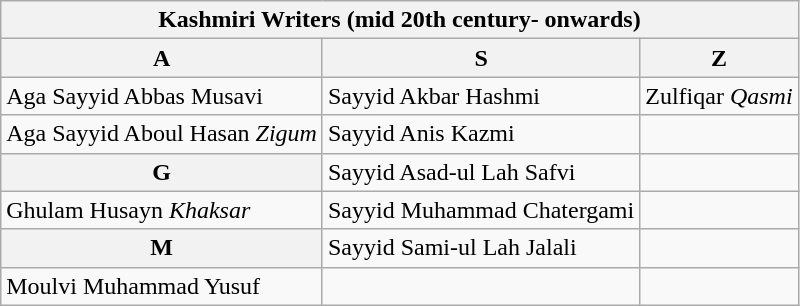<table class="wikitable">
<tr>
<th colspan="3">Kashmiri <em></em> Writers (mid 20th century- onwards)</th>
</tr>
<tr>
<th><strong>A</strong></th>
<th><strong>S</strong></th>
<th><strong>Z</strong></th>
</tr>
<tr>
<td>Aga Sayyid Abbas Musavi</td>
<td>Sayyid Akbar Hashmi</td>
<td>Zulfiqar <em>Qasmi</em></td>
</tr>
<tr>
<td>Aga Sayyid Aboul Hasan <em>Zigum</em></td>
<td>Sayyid Anis Kazmi</td>
<td></td>
</tr>
<tr>
<th>G</th>
<td>Sayyid Asad-ul Lah Safvi</td>
<td></td>
</tr>
<tr>
<td>Ghulam Husayn <em>Khaksar</em></td>
<td>Sayyid Muhammad Chatergami</td>
<td></td>
</tr>
<tr>
<th>M</th>
<td>Sayyid Sami-ul Lah Jalali</td>
<td></td>
</tr>
<tr>
<td>Moulvi Muhammad Yusuf</td>
<td></td>
<td></td>
</tr>
</table>
